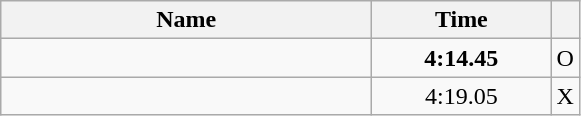<table class="wikitable" style="text-align:center;">
<tr>
<th style="width:15em">Name</th>
<th style="width:7em">Time</th>
<th></th>
</tr>
<tr>
<td align=left></td>
<td><strong>4:14.45</strong></td>
<td>O</td>
</tr>
<tr>
<td align=left></td>
<td>4:19.05</td>
<td>X</td>
</tr>
</table>
